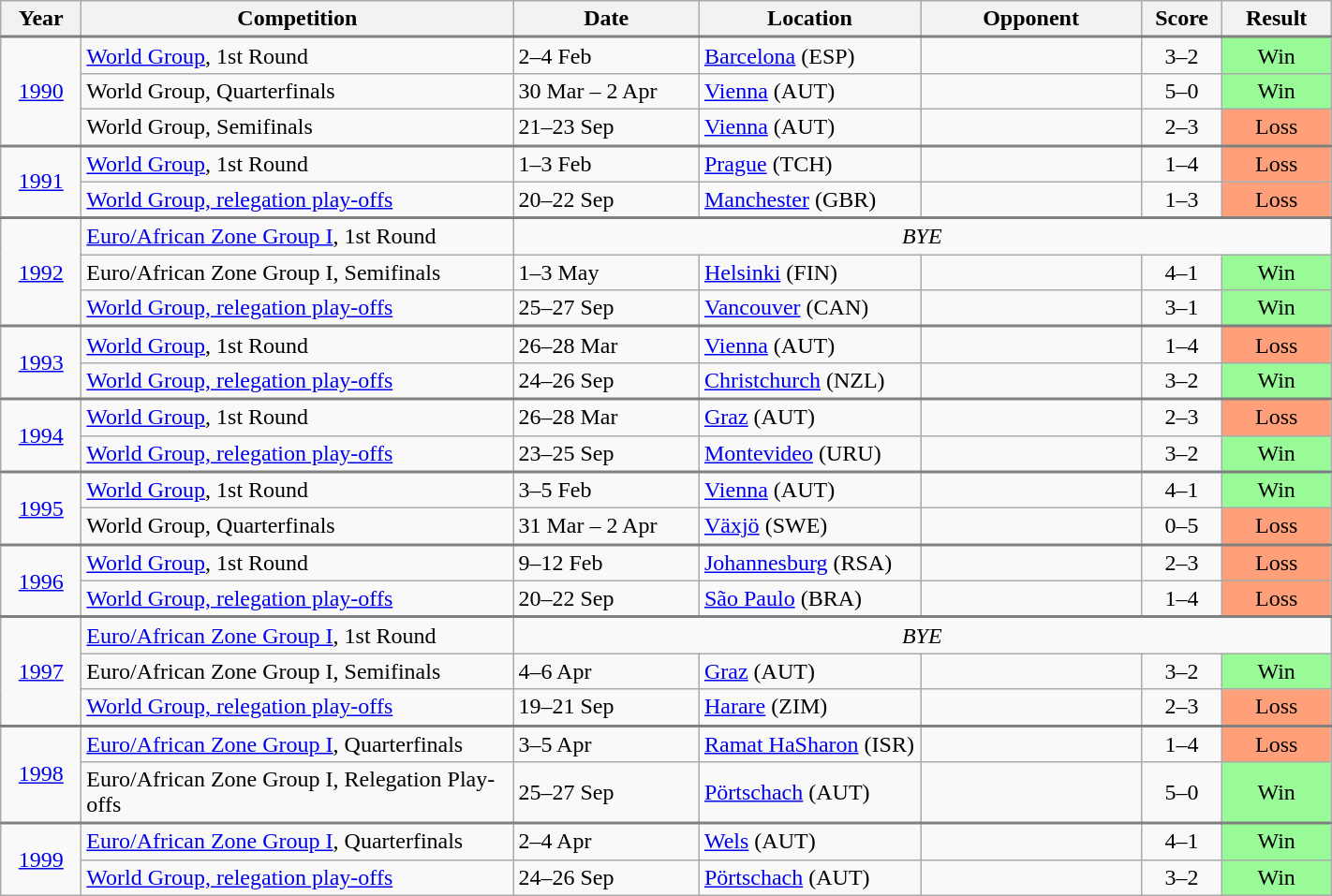<table class="wikitable collapsible collapsed">
<tr>
<th width="50">Year</th>
<th width="300">Competition</th>
<th width="125">Date</th>
<th width="150">Location</th>
<th width="150">Opponent</th>
<th width="50">Score</th>
<th width="70">Result</th>
</tr>
<tr style="border-top:2px solid gray;">
<td align="center" rowspan="3"><a href='#'>1990</a></td>
<td><a href='#'>World Group</a>, 1st Round</td>
<td>2–4 Feb</td>
<td><a href='#'>Barcelona</a> (ESP)</td>
<td></td>
<td align="center">3–2</td>
<td align="center" bgcolor="#98FB98">Win</td>
</tr>
<tr>
<td>World Group, Quarterfinals</td>
<td>30 Mar – 2 Apr</td>
<td><a href='#'>Vienna</a> (AUT)</td>
<td></td>
<td align="center">5–0</td>
<td align="center" bgcolor="#98FB98">Win</td>
</tr>
<tr>
<td>World Group, Semifinals</td>
<td>21–23 Sep</td>
<td><a href='#'>Vienna</a> (AUT)</td>
<td></td>
<td align="center">2–3</td>
<td align="center" bgcolor="#FFA07A">Loss</td>
</tr>
<tr style="border-top:2px solid gray;">
<td align="center" rowspan="2"><a href='#'>1991</a></td>
<td><a href='#'>World Group</a>, 1st Round</td>
<td>1–3 Feb</td>
<td><a href='#'>Prague</a> (TCH)</td>
<td></td>
<td align="center">1–4</td>
<td align="center" bgcolor="#FFA07A">Loss</td>
</tr>
<tr>
<td><a href='#'>World Group, relegation play-offs</a></td>
<td>20–22 Sep</td>
<td><a href='#'>Manchester</a> (GBR)</td>
<td></td>
<td align="center">1–3</td>
<td align="center" bgcolor="#FFA07A">Loss</td>
</tr>
<tr style="border-top:2px solid gray;">
<td align="center" rowspan="3"><a href='#'>1992</a></td>
<td><a href='#'>Euro/African Zone Group I</a>, 1st Round</td>
<td align=center colspan=5><em>BYE</em></td>
</tr>
<tr>
<td>Euro/African Zone Group I, Semifinals</td>
<td>1–3 May</td>
<td><a href='#'>Helsinki</a> (FIN)</td>
<td></td>
<td align="center">4–1</td>
<td align="center" bgcolor="#98FB98">Win</td>
</tr>
<tr>
<td><a href='#'>World Group, relegation play-offs</a></td>
<td>25–27 Sep</td>
<td><a href='#'>Vancouver</a> (CAN)</td>
<td></td>
<td align="center">3–1</td>
<td align="center" bgcolor="#98FB98">Win</td>
</tr>
<tr style="border-top:2px solid gray;">
<td align="center" rowspan="2"><a href='#'>1993</a></td>
<td><a href='#'>World Group</a>, 1st Round</td>
<td>26–28 Mar</td>
<td><a href='#'>Vienna</a> (AUT)</td>
<td></td>
<td align="center">1–4</td>
<td align="center" bgcolor="#FFA07A">Loss</td>
</tr>
<tr>
<td><a href='#'>World Group, relegation play-offs</a></td>
<td>24–26 Sep</td>
<td><a href='#'>Christchurch</a> (NZL)</td>
<td></td>
<td align="center">3–2</td>
<td align="center" bgcolor="#98FB98">Win</td>
</tr>
<tr style="border-top:2px solid gray;">
<td align="center" rowspan="2"><a href='#'>1994</a></td>
<td><a href='#'>World Group</a>, 1st Round</td>
<td>26–28 Mar</td>
<td><a href='#'>Graz</a> (AUT)</td>
<td></td>
<td align="center">2–3</td>
<td align="center" bgcolor="#FFA07A">Loss</td>
</tr>
<tr>
<td><a href='#'>World Group, relegation play-offs</a></td>
<td>23–25 Sep</td>
<td><a href='#'>Montevideo</a> (URU)</td>
<td></td>
<td align="center">3–2</td>
<td align="center" bgcolor="#98FB98">Win</td>
</tr>
<tr style="border-top:2px solid gray;">
<td align="center" rowspan="2"><a href='#'>1995</a></td>
<td><a href='#'>World Group</a>, 1st Round</td>
<td>3–5 Feb</td>
<td><a href='#'>Vienna</a> (AUT)</td>
<td></td>
<td align="center">4–1</td>
<td align="center" bgcolor="#98FB98">Win</td>
</tr>
<tr>
<td>World Group, Quarterfinals</td>
<td>31 Mar – 2 Apr</td>
<td><a href='#'>Växjö</a> (SWE)</td>
<td></td>
<td align="center">0–5</td>
<td align="center" bgcolor="#FFA07A">Loss</td>
</tr>
<tr style="border-top:2px solid gray;">
<td align="center" rowspan="2"><a href='#'>1996</a></td>
<td><a href='#'>World Group</a>, 1st Round</td>
<td>9–12 Feb</td>
<td><a href='#'>Johannesburg</a> (RSA)</td>
<td></td>
<td align="center">2–3</td>
<td align="center" bgcolor="#FFA07A">Loss</td>
</tr>
<tr>
<td><a href='#'>World Group, relegation play-offs</a></td>
<td>20–22 Sep</td>
<td><a href='#'>São Paulo</a> (BRA)</td>
<td></td>
<td align="center">1–4</td>
<td align="center" bgcolor="#FFA07A">Loss</td>
</tr>
<tr style="border-top:2px solid gray;">
<td align="center" rowspan="3"><a href='#'>1997</a></td>
<td><a href='#'>Euro/African Zone Group I</a>, 1st Round</td>
<td align="center" colspan=5><em>BYE</em></td>
</tr>
<tr>
<td>Euro/African Zone Group I, Semifinals</td>
<td>4–6 Apr</td>
<td><a href='#'>Graz</a> (AUT)</td>
<td></td>
<td align="center">3–2</td>
<td align="center" bgcolor="#98FB98">Win</td>
</tr>
<tr>
<td><a href='#'>World Group, relegation play-offs</a></td>
<td>19–21 Sep</td>
<td><a href='#'>Harare</a> (ZIM)</td>
<td></td>
<td align="center">2–3</td>
<td align="center" bgcolor="#FFA07A">Loss</td>
</tr>
<tr style="border-top:2px solid gray;">
<td align="center" rowspan="2"><a href='#'>1998</a></td>
<td><a href='#'>Euro/African Zone Group I</a>, Quarterfinals</td>
<td>3–5 Apr</td>
<td><a href='#'>Ramat HaSharon</a> (ISR)</td>
<td></td>
<td align="center">1–4</td>
<td align="center" bgcolor="#FFA07A">Loss</td>
</tr>
<tr>
<td>Euro/African Zone Group I, Relegation Play-offs</td>
<td>25–27 Sep</td>
<td><a href='#'>Pörtschach</a> (AUT)</td>
<td></td>
<td align="center">5–0</td>
<td align="center" bgcolor="#98FB98">Win</td>
</tr>
<tr style="border-top:2px solid gray;">
<td align="center" rowspan="2"><a href='#'>1999</a></td>
<td><a href='#'>Euro/African Zone Group I</a>, Quarterfinals</td>
<td>2–4 Apr</td>
<td><a href='#'>Wels</a> (AUT)</td>
<td></td>
<td align="center">4–1</td>
<td align="center" bgcolor="#98FB98">Win</td>
</tr>
<tr>
<td><a href='#'>World Group, relegation play-offs</a></td>
<td>24–26 Sep</td>
<td><a href='#'>Pörtschach</a> (AUT)</td>
<td></td>
<td align="center">3–2</td>
<td align="center" bgcolor="#98FB98">Win</td>
</tr>
</table>
